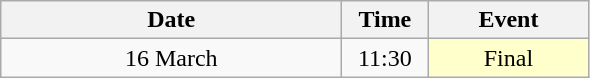<table class = "wikitable" style="text-align:center;">
<tr>
<th width=220>Date</th>
<th width=50>Time</th>
<th width=100>Event</th>
</tr>
<tr>
<td>16 March</td>
<td>11:30</td>
<td bgcolor=ffffcc>Final</td>
</tr>
</table>
